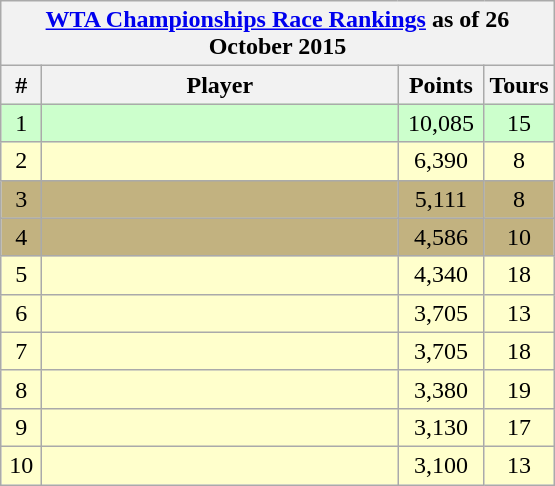<table class="wikitable sortable" style="text-align:center">
<tr>
<th colspan="5"><a href='#'>WTA Championships Race Rankings</a> as of 26 October 2015</th>
</tr>
<tr>
<th style="width:20px;">#</th>
<th style="width:230px;">Player</th>
<th style="width:50px;">Points</th>
<th style="width:30px;">Tours</th>
</tr>
<tr style="background:#cfc;">
<td>1</td>
<td style="text-align:left;"> <br> </td>
<td>10,085</td>
<td>15</td>
</tr>
<tr style="background:#ffc;">
<td>2</td>
<td style="text-align:left;"> <br> </td>
<td>6,390</td>
<td>8</td>
</tr>
<tr style="background:#c2b280;">
<td>3</td>
<td style="text-align:left;"> <br> </td>
<td>5,111</td>
<td>8</td>
</tr>
<tr style="background:#c2b280;">
<td>4</td>
<td style="text-align:left;"> <br> </td>
<td>4,586</td>
<td>10</td>
</tr>
<tr style="background:#ffc;">
<td>5</td>
<td style="text-align:left;"> <br> </td>
<td>4,340</td>
<td>18</td>
</tr>
<tr style="background:#ffc;">
<td>6</td>
<td style="text-align:left;"> <br> </td>
<td>3,705</td>
<td>13</td>
</tr>
<tr style="background:#ffc;">
<td>7</td>
<td style="text-align:left;"> <br> </td>
<td>3,705</td>
<td>18</td>
</tr>
<tr style="background:#ffc;">
<td>8</td>
<td style="text-align:left;"> <br> </td>
<td>3,380</td>
<td>19</td>
</tr>
<tr style="background:#ffc;">
<td>9</td>
<td style="text-align:left;"> <br> </td>
<td>3,130</td>
<td>17</td>
</tr>
<tr style="background:#ffc;">
<td>10</td>
<td style="text-align:left;"> <br> </td>
<td>3,100</td>
<td>13</td>
</tr>
</table>
